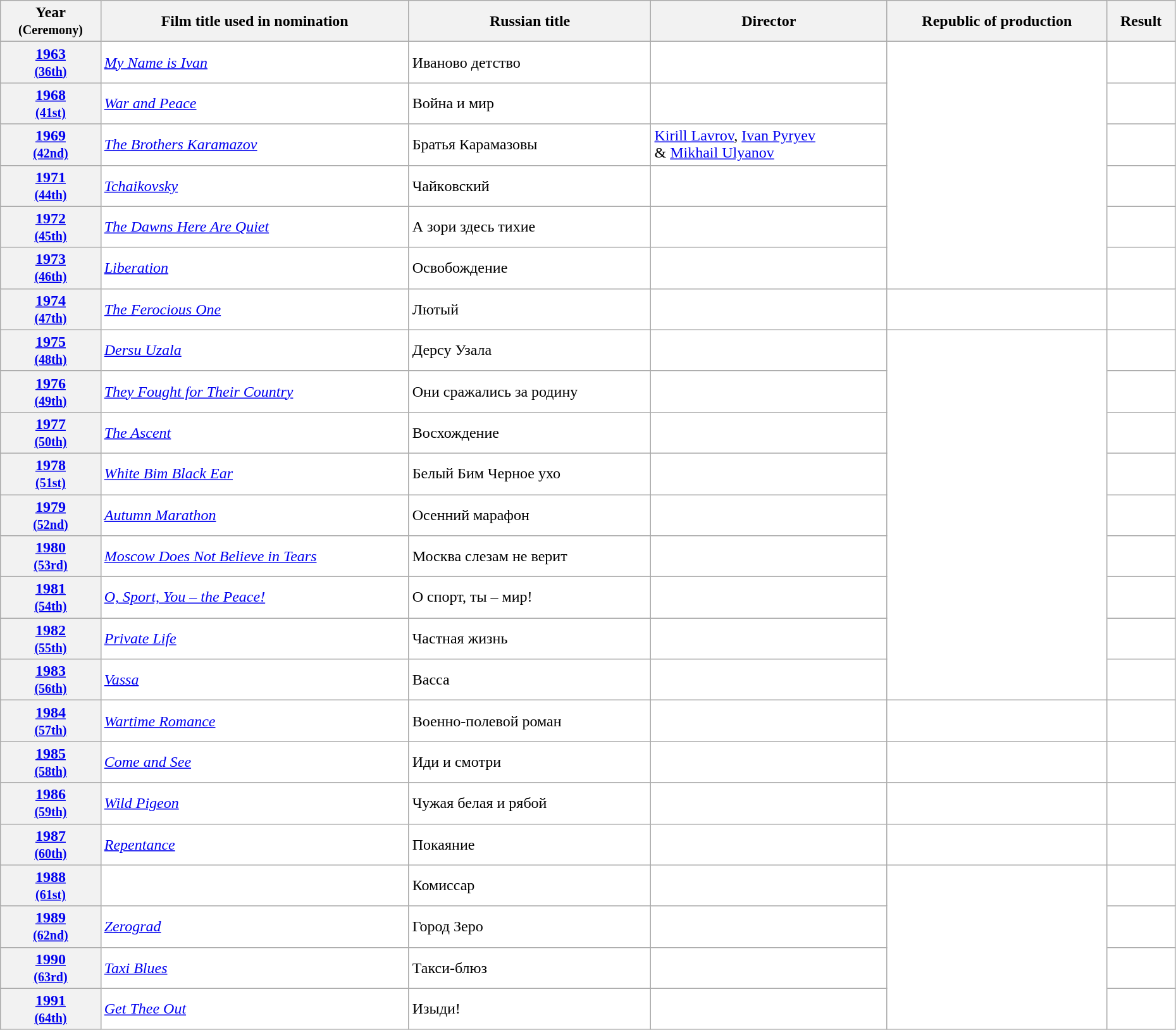<table class="wikitable sortable" width="98%" style="background:#ffffff;">
<tr>
<th>Year<br><small>(Ceremony)</small></th>
<th>Film title used in nomination</th>
<th>Russian title</th>
<th>Director</th>
<th>Republic of production</th>
<th>Result</th>
</tr>
<tr>
<th align="center"><a href='#'>1963</a><br><small><a href='#'>(36th)</a></small></th>
<td><em><a href='#'>My Name is Ivan</a></em></td>
<td>Иваново детство</td>
<td></td>
<td rowspan="6"></td>
<td></td>
</tr>
<tr>
<th align="center"><a href='#'>1968</a><br><small><a href='#'>(41st)</a></small></th>
<td><em><a href='#'>War and Peace</a></em></td>
<td>Война и мир</td>
<td></td>
<td></td>
</tr>
<tr>
<th align="center"><a href='#'>1969</a><br><small><a href='#'>(42nd)</a></small></th>
<td><em><a href='#'>The Brothers Karamazov</a></em></td>
<td>Братья Карамазовы</td>
<td><a href='#'>Kirill Lavrov</a>, <a href='#'>Ivan Pyryev</a> <br>& <a href='#'>Mikhail Ulyanov</a></td>
<td></td>
</tr>
<tr>
<th align="center"><a href='#'>1971</a><br><small><a href='#'>(44th)</a></small></th>
<td><em><a href='#'>Tchaikovsky</a></em></td>
<td>Чайкoвский</td>
<td></td>
<td></td>
</tr>
<tr>
<th align="center"><a href='#'>1972</a><br><small><a href='#'>(45th)</a></small></th>
<td><em><a href='#'>The Dawns Here Are Quiet</a></em></td>
<td>А зори здесь тихие</td>
<td></td>
<td></td>
</tr>
<tr>
<th align="center"><a href='#'>1973</a><br><small><a href='#'>(46th)</a></small></th>
<td><em><a href='#'>Liberation</a></em></td>
<td>Освобождение</td>
<td></td>
<td></td>
</tr>
<tr>
<th align="center"><a href='#'>1974</a><br><small><a href='#'>(47th)</a></small></th>
<td><em><a href='#'>The Ferocious One</a></em></td>
<td>Лютый</td>
<td></td>
<td><br></td>
<td></td>
</tr>
<tr>
<th align="center"><a href='#'>1975</a><br><small><a href='#'>(48th)</a></small></th>
<td><em><a href='#'>Dersu Uzala</a></em></td>
<td>Дерсу Узала</td>
<td></td>
<td rowspan="9"></td>
<td></td>
</tr>
<tr>
<th align="center"><a href='#'>1976</a><br><small><a href='#'>(49th)</a></small></th>
<td><em><a href='#'>They Fought for Their Country</a></em></td>
<td>Они сражались за родину</td>
<td></td>
<td></td>
</tr>
<tr>
<th align="center"><a href='#'>1977</a><br><small><a href='#'>(50th)</a></small></th>
<td><em><a href='#'>The Ascent</a></em></td>
<td>Восхождение</td>
<td></td>
<td></td>
</tr>
<tr>
<th align="center"><a href='#'>1978</a><br><small><a href='#'>(51st)</a></small></th>
<td><em><a href='#'>White Bim Black Ear</a></em></td>
<td>Белый Бим Черное ухо</td>
<td></td>
<td></td>
</tr>
<tr>
<th align="center"><a href='#'>1979</a><br><small><a href='#'>(52nd)</a></small></th>
<td><em><a href='#'>Autumn Marathon</a></em></td>
<td>Осенний марафон</td>
<td></td>
<td></td>
</tr>
<tr>
<th align="center"><a href='#'>1980</a><br><small><a href='#'>(53rd)</a></small></th>
<td><em><a href='#'>Moscow Does Not Believe in Tears</a></em></td>
<td>Москва слезам не верит</td>
<td></td>
<td></td>
</tr>
<tr>
<th align="center"><a href='#'>1981</a><br><small><a href='#'>(54th)</a></small></th>
<td><em><a href='#'>O, Sport, You – the Peace!</a></em></td>
<td>О спорт, ты – мир!</td>
<td></td>
<td></td>
</tr>
<tr>
<th align="center"><a href='#'>1982</a><br><small><a href='#'>(55th)</a></small></th>
<td><em><a href='#'>Private Life</a></em></td>
<td>Частная жизнь</td>
<td></td>
<td></td>
</tr>
<tr>
<th align="center"><a href='#'>1983</a><br><small><a href='#'>(56th)</a></small></th>
<td><em><a href='#'>Vassa</a></em></td>
<td>Васса</td>
<td></td>
<td></td>
</tr>
<tr>
<th align="center"><a href='#'>1984</a><br><small><a href='#'>(57th)</a></small></th>
<td><em><a href='#'>Wartime Romance</a></em></td>
<td>Военно-полевой роман</td>
<td></td>
<td></td>
<td></td>
</tr>
<tr>
<th align="center"><a href='#'>1985</a><br><small><a href='#'>(58th)</a></small></th>
<td><em><a href='#'>Come and See</a></em></td>
<td>Иди и смотри</td>
<td></td>
<td> <br></td>
<td></td>
</tr>
<tr>
<th align="center"><a href='#'>1986</a><br><small><a href='#'>(59th)</a></small></th>
<td><em><a href='#'>Wild Pigeon</a></em></td>
<td>Чужая белая и рябой</td>
<td></td>
<td></td>
<td></td>
</tr>
<tr>
<th align="center"><a href='#'>1987</a><br><small><a href='#'>(60th)</a></small></th>
<td><em><a href='#'>Repentance</a></em></td>
<td>Покаяние</td>
<td></td>
<td></td>
<td></td>
</tr>
<tr>
<th align="center"><a href='#'>1988</a><br><small><a href='#'>(61st)</a></small></th>
<td></td>
<td>Комиссар</td>
<td></td>
<td rowspan="4"></td>
<td></td>
</tr>
<tr>
<th align="center"><a href='#'>1989</a><br><small><a href='#'>(62nd)</a></small></th>
<td><em><a href='#'>Zerograd</a></em></td>
<td>Город Зеро</td>
<td></td>
<td></td>
</tr>
<tr>
<th align="center"><a href='#'>1990</a><br><small><a href='#'>(63rd)</a></small></th>
<td><em><a href='#'>Taxi Blues</a></em></td>
<td>Такси-блюз</td>
<td></td>
<td></td>
</tr>
<tr>
<th align="center"><a href='#'>1991</a><br><small><a href='#'>(64th)</a></small></th>
<td><em><a href='#'>Get Thee Out</a></em></td>
<td>Изыди!</td>
<td></td>
<td></td>
</tr>
</table>
